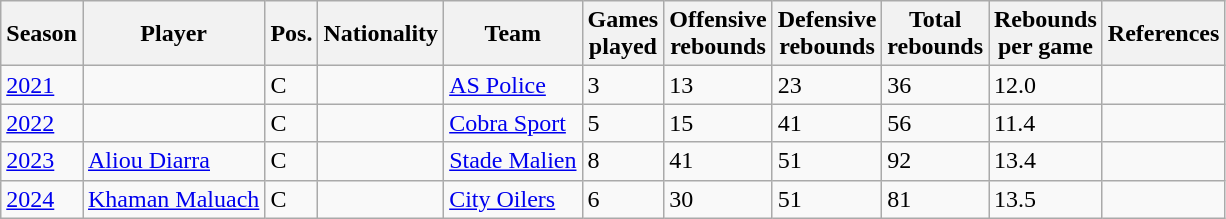<table class="wikitable sortable">
<tr>
<th>Season</th>
<th>Player</th>
<th>Pos.</th>
<th>Nationality</th>
<th>Team</th>
<th>Games<br>played</th>
<th>Offensive<br>rebounds</th>
<th>Defensive<br>rebounds</th>
<th>Total<br>rebounds</th>
<th>Rebounds<br>per game</th>
<th class="unsortable">References</th>
</tr>
<tr>
<td><a href='#'>2021</a></td>
<td></td>
<td>C</td>
<td></td>
<td> <a href='#'>AS Police</a></td>
<td>3</td>
<td>13</td>
<td>23</td>
<td>36</td>
<td>12.0</td>
<td></td>
</tr>
<tr>
<td><a href='#'>2022</a></td>
<td></td>
<td>C</td>
<td></td>
<td> <a href='#'>Cobra Sport</a></td>
<td>5</td>
<td>15</td>
<td>41</td>
<td>56</td>
<td>11.4</td>
<td></td>
</tr>
<tr>
<td><a href='#'>2023</a></td>
<td><a href='#'>Aliou Diarra</a></td>
<td>C</td>
<td></td>
<td> <a href='#'>Stade Malien</a></td>
<td>8</td>
<td>41</td>
<td>51</td>
<td>92</td>
<td>13.4</td>
<td></td>
</tr>
<tr>
<td><a href='#'>2024</a></td>
<td><a href='#'>Khaman Maluach</a></td>
<td>C</td>
<td></td>
<td> <a href='#'>City Oilers</a></td>
<td>6</td>
<td>30</td>
<td>51</td>
<td>81</td>
<td>13.5</td>
<td align="center"></td>
</tr>
</table>
